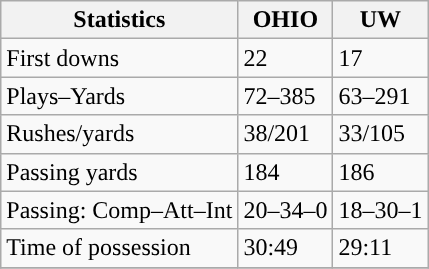<table class="wikitable" style="float: left;">
<tr>
<th>Statistics</th>
<th>OHIO</th>
<th>UW</th>
</tr>
<tr>
<td>First downs</td>
<td>22</td>
<td>17</td>
</tr>
<tr>
<td>Plays–Yards</td>
<td>72–385</td>
<td>63–291</td>
</tr>
<tr>
<td>Rushes/yards</td>
<td>38/201</td>
<td>33/105</td>
</tr>
<tr>
<td>Passing yards</td>
<td>184</td>
<td>186</td>
</tr>
<tr>
<td>Passing: Comp–Att–Int</td>
<td>20–34–0</td>
<td>18–30–1</td>
</tr>
<tr>
<td>Time of possession</td>
<td>30:49</td>
<td>29:11</td>
</tr>
<tr>
</tr>
</table>
